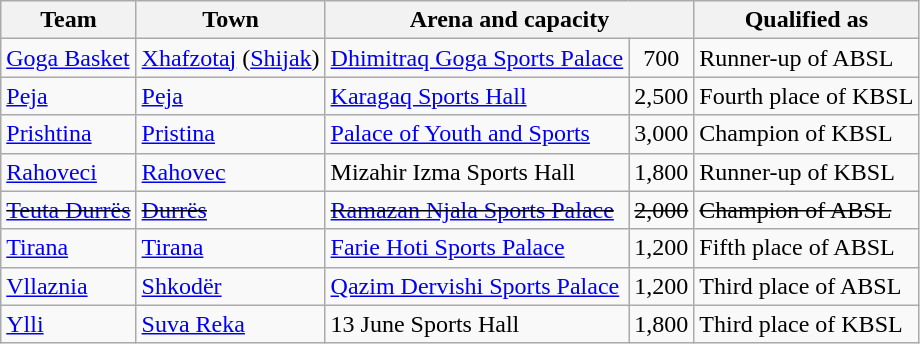<table class="wikitable">
<tr>
<th>Team</th>
<th>Town</th>
<th colspan="2">Arena and capacity</th>
<th>Qualified as</th>
</tr>
<tr>
<td> <a href='#'>Goga Basket</a></td>
<td><a href='#'>Xhafzotaj</a> (<a href='#'>Shijak</a>)</td>
<td><a href='#'>Dhimitraq Goga Sports Palace</a></td>
<td align="center">700</td>
<td>Runner-up of ABSL</td>
</tr>
<tr>
<td> <a href='#'>Peja</a></td>
<td><a href='#'>Peja</a></td>
<td><a href='#'>Karagaq Sports Hall</a></td>
<td>2,500</td>
<td>Fourth place of KBSL</td>
</tr>
<tr>
<td> <a href='#'>Prishtina</a></td>
<td><a href='#'>Pristina</a></td>
<td><a href='#'>Palace of Youth and Sports</a></td>
<td>3,000</td>
<td>Champion of KBSL</td>
</tr>
<tr>
<td> <a href='#'>Rahoveci</a></td>
<td><a href='#'>Rahovec</a></td>
<td>Mizahir Izma Sports Hall</td>
<td>1,800</td>
<td>Runner-up of KBSL</td>
</tr>
<tr>
<td> <s><a href='#'>Teuta Durrës</a></s></td>
<td><s><a href='#'>Durrës</a></s></td>
<td><s><a href='#'>Ramazan Njala Sports Palace</a></s></td>
<td><s>2,000</s></td>
<td><s>Champion of ABSL</s></td>
</tr>
<tr>
<td> <a href='#'>Tirana</a></td>
<td><a href='#'>Tirana</a></td>
<td><a href='#'>Farie Hoti Sports Palace</a></td>
<td>1,200</td>
<td>Fifth place of ABSL</td>
</tr>
<tr>
<td> <a href='#'>Vllaznia</a></td>
<td><a href='#'>Shkodër</a></td>
<td><a href='#'>Qazim Dervishi Sports Palace</a></td>
<td>1,200</td>
<td>Third place of ABSL</td>
</tr>
<tr>
<td> <a href='#'>Ylli</a></td>
<td><a href='#'>Suva Reka</a></td>
<td>13 June Sports Hall</td>
<td>1,800</td>
<td>Third place of KBSL</td>
</tr>
</table>
